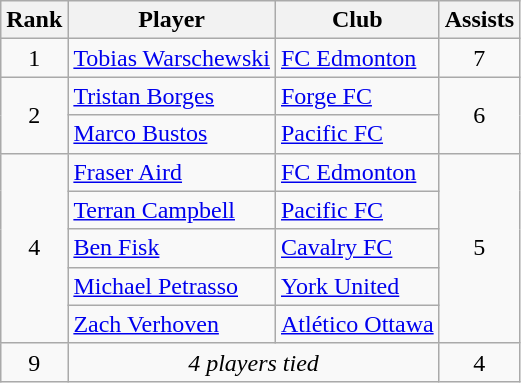<table class="wikitable">
<tr>
<th>Rank</th>
<th>Player</th>
<th>Club</th>
<th>Assists</th>
</tr>
<tr>
<td style="text-align:center" rowspan="1">1</td>
<td> <a href='#'>Tobias Warschewski</a></td>
<td><a href='#'>FC Edmonton</a></td>
<td style="text-align:center" rowspan="1">7</td>
</tr>
<tr>
<td style="text-align:center" rowspan="2">2</td>
<td> <a href='#'>Tristan Borges</a></td>
<td><a href='#'>Forge FC</a></td>
<td style="text-align:center" rowspan="2">6</td>
</tr>
<tr>
<td> <a href='#'>Marco Bustos</a></td>
<td><a href='#'>Pacific FC</a></td>
</tr>
<tr>
<td style="text-align:center" rowspan="5">4</td>
<td> <a href='#'>Fraser Aird</a></td>
<td><a href='#'>FC Edmonton</a></td>
<td style="text-align:center" rowspan="5">5</td>
</tr>
<tr>
<td> <a href='#'>Terran Campbell</a></td>
<td><a href='#'>Pacific FC</a></td>
</tr>
<tr>
<td> <a href='#'>Ben Fisk</a></td>
<td><a href='#'>Cavalry FC</a></td>
</tr>
<tr>
<td> <a href='#'>Michael Petrasso</a></td>
<td><a href='#'>York United</a></td>
</tr>
<tr>
<td> <a href='#'>Zach Verhoven</a></td>
<td><a href='#'>Atlético Ottawa</a></td>
</tr>
<tr>
<td style="text-align:center">9</td>
<td style="text-align:center" colspan="2"><em>4 players tied</em></td>
<td style="text-align:center">4</td>
</tr>
</table>
